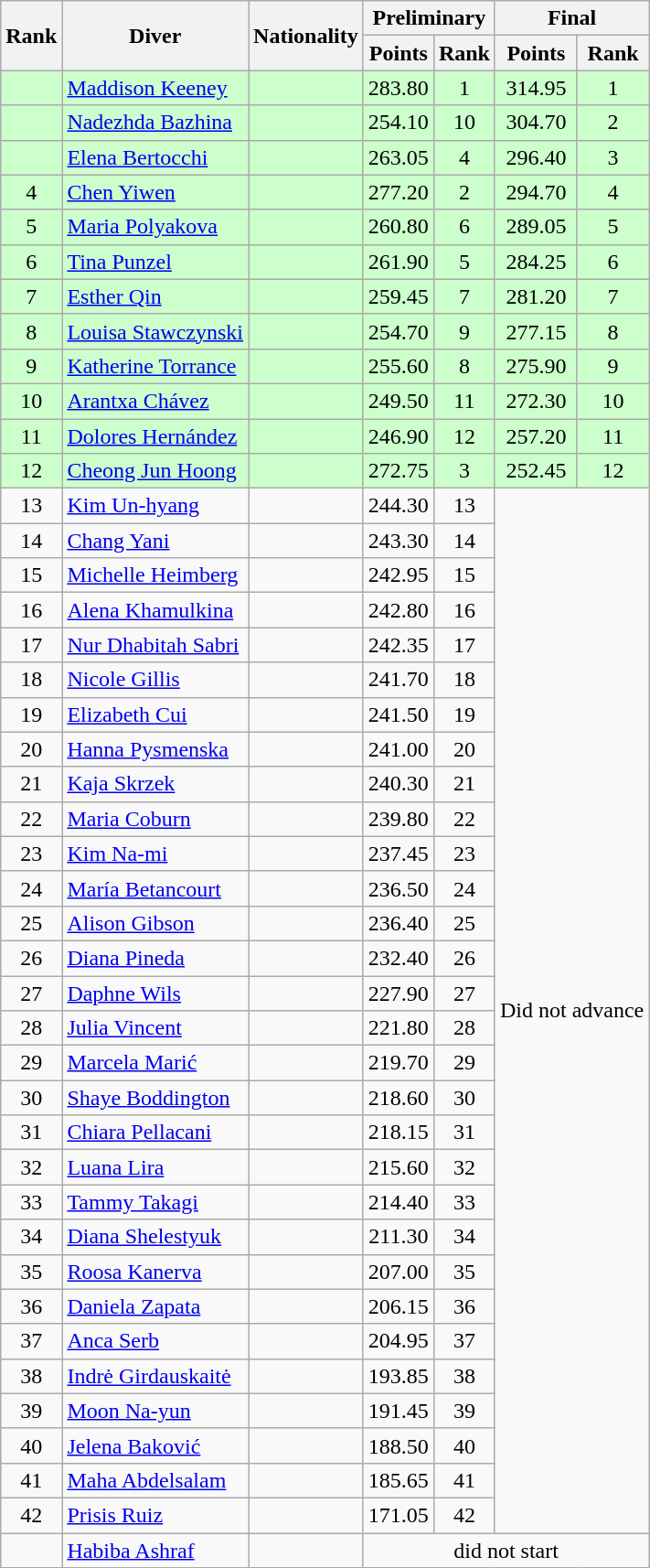<table class="wikitable sortable" style="text-align:center">
<tr>
<th rowspan=2>Rank</th>
<th rowspan=2>Diver</th>
<th rowspan=2>Nationality</th>
<th colspan=2>Preliminary</th>
<th colspan=2>Final</th>
</tr>
<tr>
<th>Points</th>
<th>Rank</th>
<th>Points</th>
<th>Rank</th>
</tr>
<tr bgcolor=ccffcc>
<td></td>
<td align=left><a href='#'>Maddison Keeney</a></td>
<td align=left></td>
<td>283.80</td>
<td>1</td>
<td>314.95</td>
<td>1</td>
</tr>
<tr bgcolor=ccffcc>
<td></td>
<td align=left><a href='#'>Nadezhda Bazhina</a></td>
<td align=left></td>
<td>254.10</td>
<td>10</td>
<td>304.70</td>
<td>2</td>
</tr>
<tr bgcolor=ccffcc>
<td></td>
<td align=left><a href='#'>Elena Bertocchi</a></td>
<td align=left></td>
<td>263.05</td>
<td>4</td>
<td>296.40</td>
<td>3</td>
</tr>
<tr bgcolor=ccffcc>
<td>4</td>
<td align=left><a href='#'>Chen Yiwen</a></td>
<td align=left></td>
<td>277.20</td>
<td>2</td>
<td>294.70</td>
<td>4</td>
</tr>
<tr bgcolor=ccffcc>
<td>5</td>
<td align=left><a href='#'>Maria Polyakova</a></td>
<td align=left></td>
<td>260.80</td>
<td>6</td>
<td>289.05</td>
<td>5</td>
</tr>
<tr bgcolor=ccffcc>
<td>6</td>
<td align=left><a href='#'>Tina Punzel</a></td>
<td align=left></td>
<td>261.90</td>
<td>5</td>
<td>284.25</td>
<td>6</td>
</tr>
<tr bgcolor=ccffcc>
<td>7</td>
<td align=left><a href='#'>Esther Qin</a></td>
<td align=left></td>
<td>259.45</td>
<td>7</td>
<td>281.20</td>
<td>7</td>
</tr>
<tr bgcolor=ccffcc>
<td>8</td>
<td align=left><a href='#'>Louisa Stawczynski</a></td>
<td align=left></td>
<td>254.70</td>
<td>9</td>
<td>277.15</td>
<td>8</td>
</tr>
<tr bgcolor=ccffcc>
<td>9</td>
<td align=left><a href='#'>Katherine Torrance</a></td>
<td align=left></td>
<td>255.60</td>
<td>8</td>
<td>275.90</td>
<td>9</td>
</tr>
<tr bgcolor=ccffcc>
<td>10</td>
<td align=left><a href='#'>Arantxa Chávez</a></td>
<td align=left></td>
<td>249.50</td>
<td>11</td>
<td>272.30</td>
<td>10</td>
</tr>
<tr bgcolor=ccffcc>
<td>11</td>
<td align=left><a href='#'>Dolores Hernández</a></td>
<td align=left></td>
<td>246.90</td>
<td>12</td>
<td>257.20</td>
<td>11</td>
</tr>
<tr bgcolor=ccffcc>
<td>12</td>
<td align=left><a href='#'>Cheong Jun Hoong</a></td>
<td align=left></td>
<td>272.75</td>
<td>3</td>
<td>252.45</td>
<td>12</td>
</tr>
<tr>
<td>13</td>
<td align=left><a href='#'>Kim Un-hyang</a></td>
<td align=left></td>
<td>244.30</td>
<td>13</td>
<td colspan=2 rowspan=30>Did not advance</td>
</tr>
<tr>
<td>14</td>
<td align=left><a href='#'>Chang Yani</a></td>
<td align=left></td>
<td>243.30</td>
<td>14</td>
</tr>
<tr>
<td>15</td>
<td align=left><a href='#'>Michelle Heimberg</a></td>
<td align=left></td>
<td>242.95</td>
<td>15</td>
</tr>
<tr>
<td>16</td>
<td align=left><a href='#'>Alena Khamulkina</a></td>
<td align=left></td>
<td>242.80</td>
<td>16</td>
</tr>
<tr>
<td>17</td>
<td align=left><a href='#'>Nur Dhabitah Sabri</a></td>
<td align=left></td>
<td>242.35</td>
<td>17</td>
</tr>
<tr>
<td>18</td>
<td align=left><a href='#'>Nicole Gillis</a></td>
<td align=left></td>
<td>241.70</td>
<td>18</td>
</tr>
<tr>
<td>19</td>
<td align=left><a href='#'>Elizabeth Cui</a></td>
<td align=left></td>
<td>241.50</td>
<td>19</td>
</tr>
<tr>
<td>20</td>
<td align=left><a href='#'>Hanna Pysmenska</a></td>
<td align=left></td>
<td>241.00</td>
<td>20</td>
</tr>
<tr>
<td>21</td>
<td align=left><a href='#'>Kaja Skrzek</a></td>
<td align=left></td>
<td>240.30</td>
<td>21</td>
</tr>
<tr>
<td>22</td>
<td align=left><a href='#'>Maria Coburn</a></td>
<td align=left></td>
<td>239.80</td>
<td>22</td>
</tr>
<tr>
<td>23</td>
<td align=left><a href='#'>Kim Na-mi</a></td>
<td align=left></td>
<td>237.45</td>
<td>23</td>
</tr>
<tr>
<td>24</td>
<td align=left><a href='#'>María Betancourt</a></td>
<td align=left></td>
<td>236.50</td>
<td>24</td>
</tr>
<tr>
<td>25</td>
<td align=left><a href='#'>Alison Gibson</a></td>
<td align=left></td>
<td>236.40</td>
<td>25</td>
</tr>
<tr>
<td>26</td>
<td align=left><a href='#'>Diana Pineda</a></td>
<td align=left></td>
<td>232.40</td>
<td>26</td>
</tr>
<tr>
<td>27</td>
<td align=left><a href='#'>Daphne Wils</a></td>
<td align=left></td>
<td>227.90</td>
<td>27</td>
</tr>
<tr>
<td>28</td>
<td align=left><a href='#'>Julia Vincent</a></td>
<td align=left></td>
<td>221.80</td>
<td>28</td>
</tr>
<tr>
<td>29</td>
<td align=left><a href='#'>Marcela Marić</a></td>
<td align=left></td>
<td>219.70</td>
<td>29</td>
</tr>
<tr>
<td>30</td>
<td align=left><a href='#'>Shaye Boddington</a></td>
<td align=left></td>
<td>218.60</td>
<td>30</td>
</tr>
<tr>
<td>31</td>
<td align=left><a href='#'>Chiara Pellacani</a></td>
<td align=left></td>
<td>218.15</td>
<td>31</td>
</tr>
<tr>
<td>32</td>
<td align=left><a href='#'>Luana Lira</a></td>
<td align=left></td>
<td>215.60</td>
<td>32</td>
</tr>
<tr>
<td>33</td>
<td align=left><a href='#'>Tammy Takagi</a></td>
<td align=left></td>
<td>214.40</td>
<td>33</td>
</tr>
<tr>
<td>34</td>
<td align=left><a href='#'>Diana Shelestyuk</a></td>
<td align=left></td>
<td>211.30</td>
<td>34</td>
</tr>
<tr>
<td>35</td>
<td align=left><a href='#'>Roosa Kanerva</a></td>
<td align=left></td>
<td>207.00</td>
<td>35</td>
</tr>
<tr>
<td>36</td>
<td align=left><a href='#'>Daniela Zapata</a></td>
<td align=left></td>
<td>206.15</td>
<td>36</td>
</tr>
<tr>
<td>37</td>
<td align=left><a href='#'>Anca Serb</a></td>
<td align=left></td>
<td>204.95</td>
<td>37</td>
</tr>
<tr>
<td>38</td>
<td align=left><a href='#'>Indrė Girdauskaitė</a></td>
<td align=left></td>
<td>193.85</td>
<td>38</td>
</tr>
<tr>
<td>39</td>
<td align=left><a href='#'>Moon Na-yun</a></td>
<td align=left></td>
<td>191.45</td>
<td>39</td>
</tr>
<tr>
<td>40</td>
<td align=left><a href='#'>Jelena Baković</a></td>
<td align=left></td>
<td>188.50</td>
<td>40</td>
</tr>
<tr>
<td>41</td>
<td align=left><a href='#'>Maha Abdelsalam</a></td>
<td align=left></td>
<td>185.65</td>
<td>41</td>
</tr>
<tr>
<td>42</td>
<td align=left><a href='#'>Prisis Ruiz</a></td>
<td align=left></td>
<td>171.05</td>
<td>42</td>
</tr>
<tr>
<td></td>
<td align=left><a href='#'>Habiba Ashraf</a></td>
<td align=left></td>
<td colspan=4>did not start</td>
</tr>
</table>
